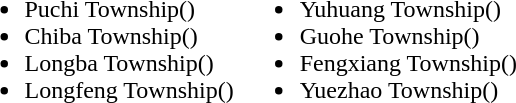<table>
<tr>
<td valign="top"><br><ul><li>Puchi Township()</li><li>Chiba Township()</li><li>Longba Township()</li><li>Longfeng Township()</li></ul></td>
<td valign="top"><br><ul><li>Yuhuang Township()</li><li>Guohe Township()</li><li>Fengxiang Township()</li><li>Yuezhao Township()</li></ul></td>
</tr>
</table>
